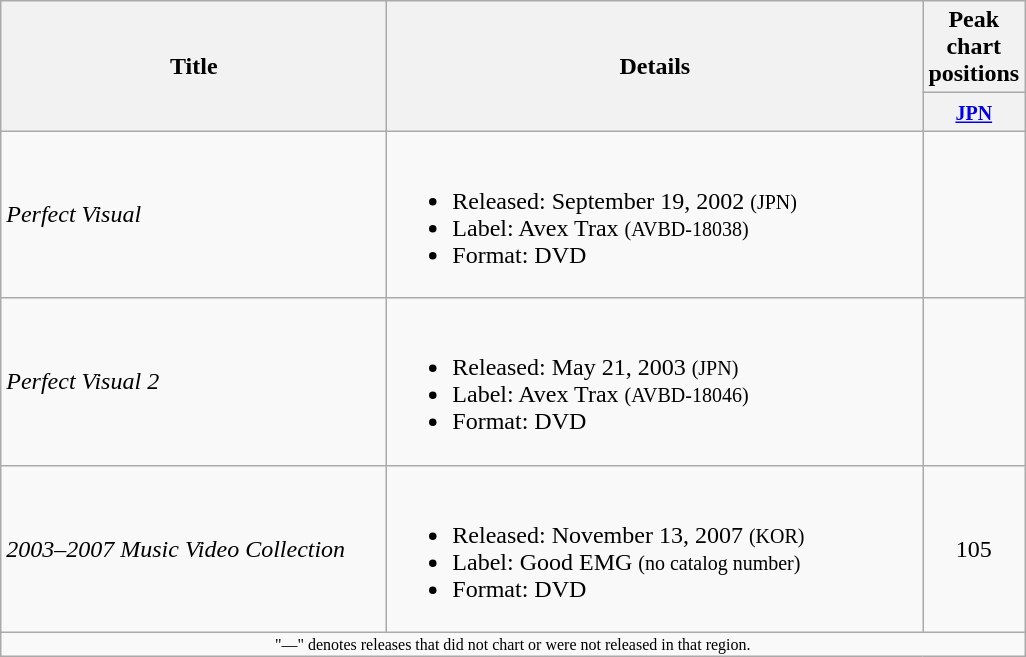<table class="wikitable">
<tr>
<th rowspan="2" style="width:250px;">Title</th>
<th rowspan="2" style="width:350px;">Details</th>
<th colspan="1">Peak chart<br>positions</th>
</tr>
<tr>
<th style="width:2.5em;"><small><a href='#'>JPN</a></small><br></th>
</tr>
<tr>
<td><em>Perfect Visual</em></td>
<td><br><ul><li>Released: September 19, 2002 <small>(JPN)</small></li><li>Label: Avex Trax <small>(AVBD-18038)</small></li><li>Format: DVD</li></ul></td>
<td align="center"></td>
</tr>
<tr>
<td><em>Perfect Visual 2</em></td>
<td><br><ul><li>Released: May 21, 2003 <small>(JPN)</small></li><li>Label: Avex Trax <small>(AVBD-18046)</small></li><li>Format: DVD</li></ul></td>
<td align="center"></td>
</tr>
<tr>
<td><em>2003–2007 Music Video Collection</em></td>
<td><br><ul><li>Released: November 13, 2007 <small>(KOR)</small></li><li>Label: Good EMG <small>(no catalog number)</small></li><li>Format: DVD</li></ul></td>
<td align="center">105</td>
</tr>
<tr>
<td colspan="5" style="text-align:center; font-size:8pt;">"—" denotes releases that did not chart or were not released in that region.</td>
</tr>
</table>
